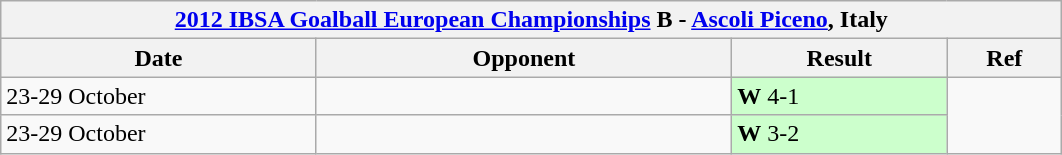<table class="wikitable">
<tr>
<th width=700 colspan=4><a href='#'>2012 IBSA Goalball European Championships</a> B - <a href='#'>Ascoli Piceno</a>, Italy </th>
</tr>
<tr>
<th width=150>Date</th>
<th width=200>Opponent</th>
<th width=100>Result</th>
<th width=50>Ref</th>
</tr>
<tr>
<td>23-29 October</td>
<td></td>
<td bgcolor=#cfc><strong>W</strong> 4-1</td>
<td rowspan=2></td>
</tr>
<tr>
<td>23-29 October</td>
<td></td>
<td bgcolor=#cfc><strong>W</strong> 3-2</td>
</tr>
</table>
